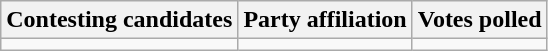<table class="wikitable sortable">
<tr>
<th>Contesting candidates</th>
<th>Party affiliation</th>
<th>Votes polled</th>
</tr>
<tr>
<td></td>
<td></td>
<td></td>
</tr>
</table>
